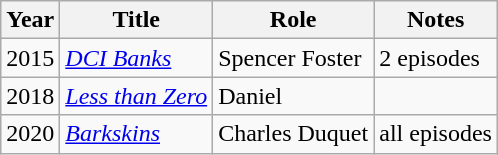<table class="wikitable sortable">
<tr>
<th>Year</th>
<th>Title</th>
<th>Role</th>
<th>Notes</th>
</tr>
<tr>
<td>2015</td>
<td><em><a href='#'>DCI Banks</a></em></td>
<td>Spencer Foster</td>
<td>2 episodes</td>
</tr>
<tr>
<td>2018</td>
<td><em><a href='#'>Less than Zero</a></em></td>
<td>Daniel</td>
<td></td>
</tr>
<tr>
<td>2020</td>
<td><em><a href='#'>Barkskins</a></em></td>
<td>Charles Duquet</td>
<td>all episodes</td>
</tr>
</table>
